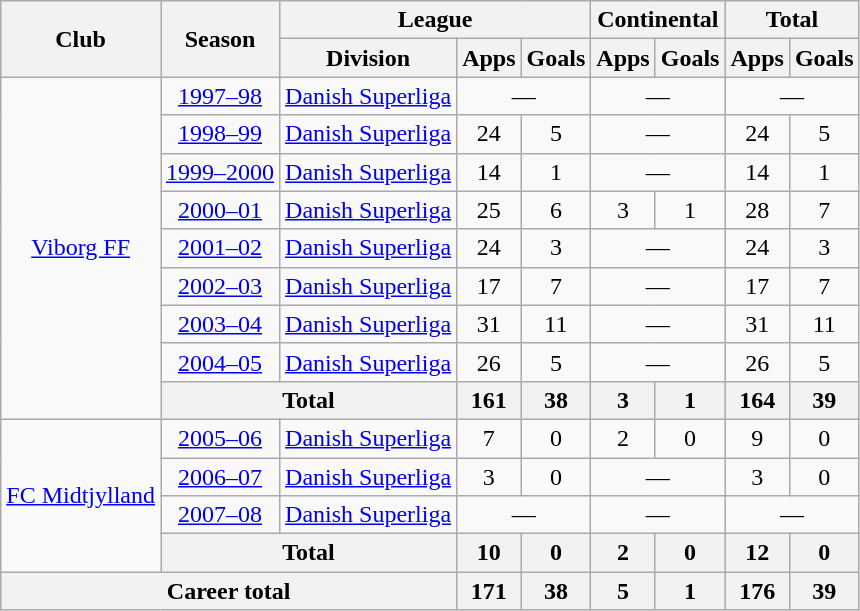<table class=wikitable style=text-align:center>
<tr>
<th rowspan=2>Club</th>
<th rowspan=2>Season</th>
<th colspan=3>League</th>
<th colspan=2>Continental</th>
<th colspan=2>Total</th>
</tr>
<tr>
<th>Division</th>
<th>Apps</th>
<th>Goals</th>
<th>Apps</th>
<th>Goals</th>
<th>Apps</th>
<th>Goals</th>
</tr>
<tr>
<td rowspan=9><a href='#'>Viborg FF</a></td>
<td><a href='#'>1997–98</a></td>
<td><a href='#'>Danish Superliga</a></td>
<td colspan=2>—</td>
<td colspan=2>—</td>
<td colspan=2>—</td>
</tr>
<tr>
<td><a href='#'>1998–99</a></td>
<td><a href='#'>Danish Superliga</a></td>
<td>24</td>
<td>5</td>
<td colspan=2>—</td>
<td>24</td>
<td>5</td>
</tr>
<tr>
<td><a href='#'>1999–2000</a></td>
<td><a href='#'>Danish Superliga</a></td>
<td>14</td>
<td>1</td>
<td colspan=2>—</td>
<td>14</td>
<td>1</td>
</tr>
<tr>
<td><a href='#'>2000–01</a></td>
<td><a href='#'>Danish Superliga</a></td>
<td>25</td>
<td>6</td>
<td>3</td>
<td>1</td>
<td>28</td>
<td>7</td>
</tr>
<tr>
<td><a href='#'>2001–02</a></td>
<td><a href='#'>Danish Superliga</a></td>
<td>24</td>
<td>3</td>
<td colspan=2>—</td>
<td>24</td>
<td>3</td>
</tr>
<tr>
<td><a href='#'>2002–03</a></td>
<td><a href='#'>Danish Superliga</a></td>
<td>17</td>
<td>7</td>
<td colspan=2>—</td>
<td>17</td>
<td>7</td>
</tr>
<tr>
<td><a href='#'>2003–04</a></td>
<td><a href='#'>Danish Superliga</a></td>
<td>31</td>
<td>11</td>
<td colspan=2>—</td>
<td>31</td>
<td>11</td>
</tr>
<tr>
<td><a href='#'>2004–05</a></td>
<td><a href='#'>Danish Superliga</a></td>
<td>26</td>
<td>5</td>
<td colspan=2>—</td>
<td>26</td>
<td>5</td>
</tr>
<tr>
<th colspan=2>Total</th>
<th>161</th>
<th>38</th>
<th>3</th>
<th>1</th>
<th>164</th>
<th>39</th>
</tr>
<tr>
<td rowspan=4><a href='#'>FC Midtjylland</a></td>
<td><a href='#'>2005–06</a></td>
<td><a href='#'>Danish Superliga</a></td>
<td>7</td>
<td>0</td>
<td>2</td>
<td>0</td>
<td>9</td>
<td>0</td>
</tr>
<tr>
<td><a href='#'>2006–07</a></td>
<td><a href='#'>Danish Superliga</a></td>
<td>3</td>
<td>0</td>
<td colspan=2>—</td>
<td>3</td>
<td>0</td>
</tr>
<tr>
<td><a href='#'>2007–08</a></td>
<td><a href='#'>Danish Superliga</a></td>
<td colspan=2>—</td>
<td colspan=2>—</td>
<td colspan=2>—</td>
</tr>
<tr>
<th colspan=2>Total</th>
<th>10</th>
<th>0</th>
<th>2</th>
<th>0</th>
<th>12</th>
<th>0</th>
</tr>
<tr>
<th colspan=3>Career total</th>
<th>171</th>
<th>38</th>
<th>5</th>
<th>1</th>
<th>176</th>
<th>39</th>
</tr>
</table>
